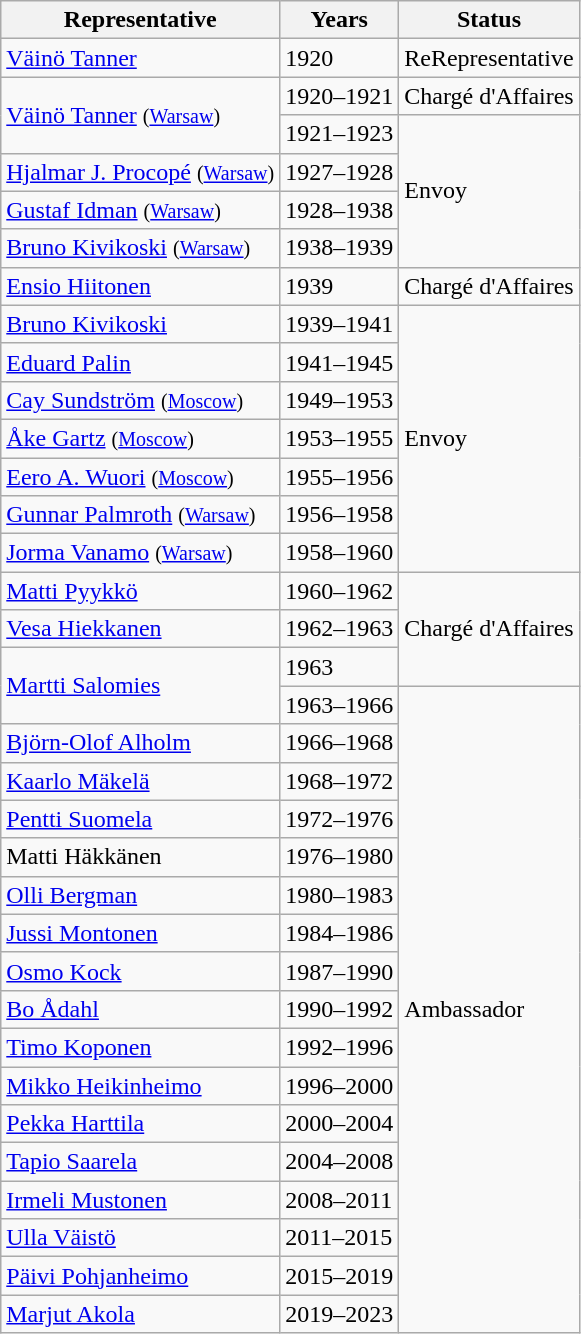<table class="wikitable sortable">
<tr>
<th>Representative</th>
<th>Years</th>
<th>Status</th>
</tr>
<tr>
<td><a href='#'>Väinö Tanner</a></td>
<td>1920</td>
<td>ReRepresentative</td>
</tr>
<tr>
<td rowspan="2"><a href='#'>Väinö Tanner</a> <small>(<a href='#'>Warsaw</a>)</small></td>
<td>1920–1921</td>
<td>Chargé d'Affaires</td>
</tr>
<tr>
<td>1921–1923</td>
<td rowspan="4">Envoy</td>
</tr>
<tr>
<td><a href='#'>Hjalmar J. Procopé</a> <small>(<a href='#'>Warsaw</a>)</small></td>
<td>1927–1928</td>
</tr>
<tr>
<td><a href='#'>Gustaf Idman</a> <small>(<a href='#'>Warsaw</a>)</small></td>
<td>1928–1938</td>
</tr>
<tr>
<td><a href='#'>Bruno Kivikoski</a> <small>(<a href='#'>Warsaw</a>)</small></td>
<td>1938–1939</td>
</tr>
<tr>
<td><a href='#'>Ensio Hiitonen</a></td>
<td>1939</td>
<td>Chargé d'Affaires</td>
</tr>
<tr>
<td><a href='#'>Bruno Kivikoski</a></td>
<td>1939–1941</td>
<td rowspan="7">Envoy</td>
</tr>
<tr>
<td><a href='#'>Eduard Palin</a></td>
<td>1941–1945</td>
</tr>
<tr>
<td><a href='#'>Cay Sundström</a> <small>(<a href='#'>Moscow</a>)</small></td>
<td>1949–1953</td>
</tr>
<tr>
<td><a href='#'>Åke Gartz</a> <small>(<a href='#'>Moscow</a>)</small></td>
<td>1953–1955</td>
</tr>
<tr>
<td><a href='#'>Eero A. Wuori</a> <small>(<a href='#'>Moscow</a>)</small></td>
<td>1955–1956</td>
</tr>
<tr>
<td><a href='#'>Gunnar Palmroth</a> <small>(<a href='#'>Warsaw</a>)</small></td>
<td>1956–1958</td>
</tr>
<tr>
<td><a href='#'>Jorma Vanamo</a> <small>(<a href='#'>Warsaw</a>)</small></td>
<td>1958–1960</td>
</tr>
<tr>
<td><a href='#'>Matti Pyykkö</a></td>
<td>1960–1962</td>
<td rowspan="3">Chargé d'Affaires</td>
</tr>
<tr>
<td><a href='#'>Vesa Hiekkanen</a></td>
<td>1962–1963</td>
</tr>
<tr>
<td rowspan="2"><a href='#'>Martti Salomies</a></td>
<td>1963</td>
</tr>
<tr>
<td>1963–1966</td>
<td rowspan="17">Ambassador</td>
</tr>
<tr>
<td><a href='#'>Björn-Olof Alholm</a></td>
<td>1966–1968</td>
</tr>
<tr>
<td><a href='#'>Kaarlo Mäkelä</a></td>
<td>1968–1972</td>
</tr>
<tr>
<td><a href='#'>Pentti Suomela</a></td>
<td>1972–1976</td>
</tr>
<tr>
<td>Matti Häkkänen</td>
<td>1976–1980</td>
</tr>
<tr>
<td><a href='#'>Olli Bergman</a></td>
<td>1980–1983</td>
</tr>
<tr>
<td><a href='#'>Jussi Montonen</a></td>
<td>1984–1986</td>
</tr>
<tr>
<td><a href='#'>Osmo Kock</a></td>
<td>1987–1990</td>
</tr>
<tr>
<td><a href='#'>Bo Ådahl</a></td>
<td>1990–1992</td>
</tr>
<tr>
<td><a href='#'>Timo Koponen</a></td>
<td>1992–1996</td>
</tr>
<tr>
<td><a href='#'>Mikko Heikinheimo</a></td>
<td>1996–2000</td>
</tr>
<tr>
<td><a href='#'>Pekka Harttila</a></td>
<td>2000–2004</td>
</tr>
<tr>
<td><a href='#'>Tapio Saarela</a></td>
<td>2004–2008</td>
</tr>
<tr>
<td><a href='#'>Irmeli Mustonen</a></td>
<td>2008–2011</td>
</tr>
<tr>
<td><a href='#'>Ulla Väistö</a></td>
<td>2011–2015</td>
</tr>
<tr>
<td><a href='#'>Päivi Pohjanheimo</a></td>
<td>2015–2019</td>
</tr>
<tr>
<td><a href='#'>Marjut Akola</a></td>
<td>2019–2023</td>
</tr>
</table>
